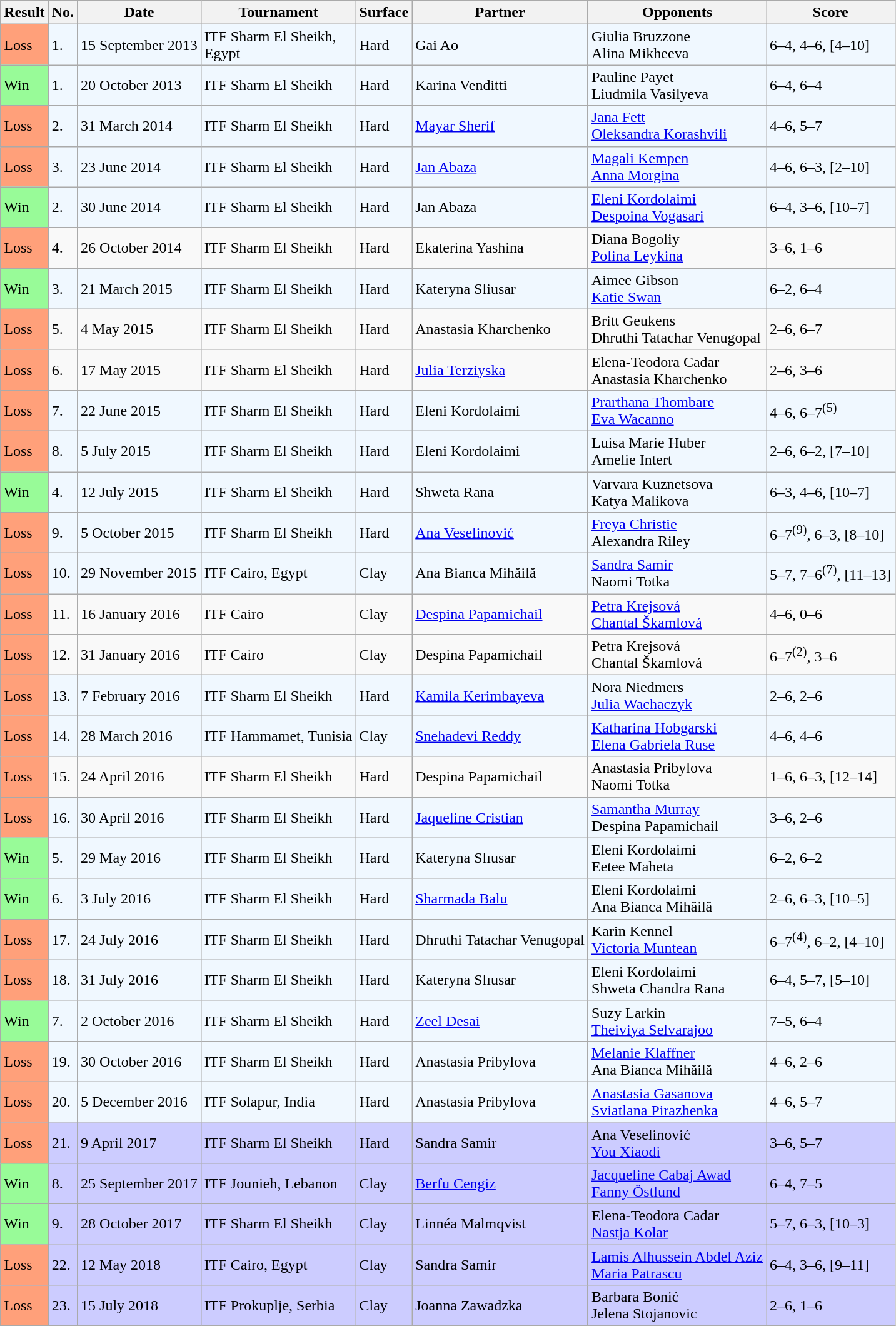<table class="sortable wikitable">
<tr>
<th>Result</th>
<th>No.</th>
<th>Date</th>
<th>Tournament</th>
<th>Surface</th>
<th>Partner</th>
<th>Opponents</th>
<th class="unsortable">Score</th>
</tr>
<tr style="background:#f0f8ff;">
<td style="background:#ffa07a;">Loss</td>
<td>1.</td>
<td>15 September 2013</td>
<td>ITF Sharm El Sheikh, <br>Egypt</td>
<td>Hard</td>
<td> Gai Ao</td>
<td> Giulia Bruzzone <br>  Alina Mikheeva</td>
<td>6–4, 4–6, [4–10]</td>
</tr>
<tr style="background:#f0f8ff;">
<td bgcolor="98FB98">Win</td>
<td>1.</td>
<td>20 October 2013</td>
<td>ITF Sharm El Sheikh</td>
<td>Hard</td>
<td> Karina Venditti</td>
<td> Pauline Payet <br>  Liudmila Vasilyeva</td>
<td>6–4, 6–4</td>
</tr>
<tr style="background:#f0f8ff;">
<td style="background:#ffa07a;">Loss</td>
<td>2.</td>
<td>31 March 2014</td>
<td>ITF Sharm El Sheikh</td>
<td>Hard</td>
<td> <a href='#'>Mayar Sherif</a></td>
<td> <a href='#'>Jana Fett</a> <br>  <a href='#'>Oleksandra Korashvili</a></td>
<td>4–6, 5–7</td>
</tr>
<tr style="background:#f0f8ff;">
<td style="background:#ffa07a;">Loss</td>
<td>3.</td>
<td>23 June 2014</td>
<td>ITF Sharm El Sheikh</td>
<td>Hard</td>
<td> <a href='#'>Jan Abaza</a></td>
<td> <a href='#'>Magali Kempen</a> <br>  <a href='#'>Anna Morgina</a></td>
<td>4–6, 6–3, [2–10]</td>
</tr>
<tr style="background:#f0f8ff;">
<td style="background:#98fb98;">Win</td>
<td>2.</td>
<td>30 June 2014</td>
<td>ITF Sharm El Sheikh</td>
<td>Hard</td>
<td> Jan Abaza</td>
<td> <a href='#'>Eleni Kordolaimi</a> <br>  <a href='#'>Despoina Vogasari</a></td>
<td>6–4, 3–6, [10–7]</td>
</tr>
<tr>
<td style="background:#ffa07a;">Loss</td>
<td>4.</td>
<td>26 October 2014</td>
<td>ITF Sharm El Sheikh</td>
<td>Hard</td>
<td> Ekaterina Yashina</td>
<td> Diana Bogoliy <br>  <a href='#'>Polina Leykina</a></td>
<td>3–6, 1–6</td>
</tr>
<tr bgcolor="#f0f8ff">
<td bgcolor="98FB98">Win</td>
<td>3.</td>
<td>21 March 2015</td>
<td>ITF Sharm El Sheikh</td>
<td>Hard</td>
<td> Kateryna Sliusar</td>
<td> Aimee Gibson <br>  <a href='#'>Katie Swan</a></td>
<td>6–2, 6–4</td>
</tr>
<tr>
<td style="background:#ffa07a;">Loss</td>
<td>5.</td>
<td>4 May 2015</td>
<td>ITF Sharm El Sheikh</td>
<td>Hard</td>
<td> Anastasia Kharchenko</td>
<td> Britt Geukens <br>  Dhruthi Tatachar Venugopal</td>
<td>2–6, 6–7</td>
</tr>
<tr>
<td style="background:#ffa07a;">Loss</td>
<td>6.</td>
<td>17 May 2015</td>
<td>ITF Sharm El Sheikh</td>
<td>Hard</td>
<td> <a href='#'>Julia Terziyska</a></td>
<td> Elena-Teodora Cadar <br>  Anastasia Kharchenko</td>
<td>2–6, 3–6</td>
</tr>
<tr style="background:#f0f8ff;">
<td style="background:#ffa07a;">Loss</td>
<td>7.</td>
<td>22 June 2015</td>
<td>ITF Sharm El Sheikh</td>
<td>Hard</td>
<td> Eleni Kordolaimi</td>
<td> <a href='#'>Prarthana Thombare</a> <br>  <a href='#'>Eva Wacanno</a></td>
<td>4–6, 6–7<sup>(5)</sup></td>
</tr>
<tr style="background:#f0f8ff;">
<td style="background:#ffa07a;">Loss</td>
<td>8.</td>
<td>5 July 2015</td>
<td>ITF Sharm El Sheikh</td>
<td>Hard</td>
<td> Eleni Kordolaimi</td>
<td> Luisa Marie Huber <br>  Amelie Intert</td>
<td>2–6, 6–2, [7–10]</td>
</tr>
<tr style="background:#f0f8ff;">
<td bgcolor="98FB98">Win</td>
<td>4.</td>
<td>12 July 2015</td>
<td>ITF Sharm El Sheikh</td>
<td>Hard</td>
<td> Shweta Rana</td>
<td> Varvara Kuznetsova <br>  Katya Malikova</td>
<td>6–3, 4–6, [10–7]</td>
</tr>
<tr style="background:#f0f8ff;">
<td style="background:#ffa07a;">Loss</td>
<td>9.</td>
<td>5 October 2015</td>
<td>ITF Sharm El Sheikh</td>
<td>Hard</td>
<td> <a href='#'>Ana Veselinović</a></td>
<td> <a href='#'>Freya Christie</a> <br>  Alexandra Riley</td>
<td>6–7<sup>(9)</sup>, 6–3, [8–10]</td>
</tr>
<tr style="background:#f0f8ff;">
<td style="background:#ffa07a;">Loss</td>
<td>10.</td>
<td>29 November 2015</td>
<td>ITF Cairo, Egypt</td>
<td>Clay</td>
<td> Ana Bianca Mihăilă</td>
<td> <a href='#'>Sandra Samir</a> <br>  Naomi Totka</td>
<td>5–7, 7–6<sup>(7)</sup>, [11–13]</td>
</tr>
<tr>
<td style="background:#ffa07a;">Loss</td>
<td>11.</td>
<td>16 January 2016</td>
<td>ITF Cairo</td>
<td>Clay</td>
<td> <a href='#'>Despina Papamichail</a></td>
<td> <a href='#'>Petra Krejsová</a> <br>  <a href='#'>Chantal Škamlová</a></td>
<td>4–6, 0–6</td>
</tr>
<tr>
<td style="background:#ffa07a;">Loss</td>
<td>12.</td>
<td>31 January 2016</td>
<td>ITF Cairo</td>
<td>Clay</td>
<td> Despina Papamichail</td>
<td> Petra Krejsová <br>  Chantal Škamlová</td>
<td>6–7<sup>(2)</sup>, 3–6</td>
</tr>
<tr style="background:#f0f8ff;">
<td style="background:#ffa07a;">Loss</td>
<td>13.</td>
<td>7 February 2016</td>
<td>ITF Sharm El Sheikh</td>
<td>Hard</td>
<td> <a href='#'>Kamila Kerimbayeva</a></td>
<td> Nora Niedmers <br>  <a href='#'>Julia Wachaczyk</a></td>
<td>2–6, 2–6</td>
</tr>
<tr style="background:#f0f8ff;">
<td style="background:#ffa07a;">Loss</td>
<td>14.</td>
<td>28 March 2016</td>
<td>ITF Hammamet, Tunisia</td>
<td>Clay</td>
<td> <a href='#'>Snehadevi Reddy</a></td>
<td> <a href='#'>Katharina Hobgarski</a> <br>  <a href='#'>Elena Gabriela Ruse</a></td>
<td>4–6, 4–6</td>
</tr>
<tr>
<td style="background:#ffa07a;">Loss</td>
<td>15.</td>
<td>24 April 2016</td>
<td>ITF Sharm El Sheikh</td>
<td>Hard</td>
<td> Despina Papamichail</td>
<td> Anastasia Pribylova <br>  Naomi Totka</td>
<td>1–6, 6–3, [12–14]</td>
</tr>
<tr style="background:#f0f8ff;">
<td style="background:#ffa07a;">Loss</td>
<td>16.</td>
<td>30 April 2016</td>
<td>ITF Sharm El Sheikh</td>
<td>Hard</td>
<td> <a href='#'>Jaqueline Cristian</a></td>
<td> <a href='#'>Samantha Murray</a> <br>  Despina Papamichail</td>
<td>3–6, 2–6</td>
</tr>
<tr style="background:#f0f8ff;">
<td bgcolor="98FB98">Win</td>
<td>5.</td>
<td>29 May 2016</td>
<td>ITF Sharm El Sheikh</td>
<td>Hard</td>
<td> Kateryna Slıusar</td>
<td> Eleni Kordolaimi <br>  Eetee Maheta</td>
<td>6–2, 6–2</td>
</tr>
<tr style="background:#f0f8ff;">
<td bgcolor="98FB98">Win</td>
<td>6.</td>
<td>3 July 2016</td>
<td>ITF Sharm El Sheikh</td>
<td>Hard</td>
<td> <a href='#'>Sharmada Balu</a></td>
<td> Eleni Kordolaimi <br>  Ana Bianca Mihăilă</td>
<td>2–6, 6–3, [10–5]</td>
</tr>
<tr style="background:#f0f8ff;">
<td style="background:#ffa07a;">Loss</td>
<td>17.</td>
<td>24 July 2016</td>
<td>ITF Sharm El Sheikh</td>
<td>Hard</td>
<td> Dhruthi Tatachar Venugopal</td>
<td> Karin Kennel <br>  <a href='#'>Victoria Muntean</a></td>
<td>6–7<sup>(4)</sup>, 6–2, [4–10]</td>
</tr>
<tr style="background:#f0f8ff;">
<td style="background:#ffa07a;">Loss</td>
<td>18.</td>
<td>31 July 2016</td>
<td>ITF Sharm El Sheikh</td>
<td>Hard</td>
<td> Kateryna Slıusar</td>
<td> Eleni Kordolaimi <br>  Shweta Chandra Rana</td>
<td>6–4, 5–7, [5–10]</td>
</tr>
<tr style="background:#f0f8ff;">
<td bgcolor="98FB98">Win</td>
<td>7.</td>
<td>2 October 2016</td>
<td>ITF Sharm El Sheikh</td>
<td>Hard</td>
<td> <a href='#'>Zeel Desai</a></td>
<td> Suzy Larkin <br>  <a href='#'>Theiviya Selvarajoo</a></td>
<td>7–5, 6–4</td>
</tr>
<tr style="background:#f0f8ff;">
<td style="background:#ffa07a;">Loss</td>
<td>19.</td>
<td>30 October 2016</td>
<td>ITF Sharm El Sheikh</td>
<td>Hard</td>
<td> Anastasia Pribylova</td>
<td> <a href='#'>Melanie Klaffner</a> <br>  Ana Bianca Mihăilă</td>
<td>4–6, 2–6</td>
</tr>
<tr style="background:#f0f8ff;">
<td style="background:#ffa07a;">Loss</td>
<td>20.</td>
<td>5 December 2016</td>
<td>ITF Solapur, India</td>
<td>Hard</td>
<td> Anastasia Pribylova</td>
<td> <a href='#'>Anastasia Gasanova</a> <br>  <a href='#'>Sviatlana Pirazhenka</a></td>
<td>4–6, 5–7</td>
</tr>
<tr style="background:#ccccff;">
<td style="background:#ffa07a;">Loss</td>
<td>21.</td>
<td>9 April 2017</td>
<td>ITF Sharm El Sheikh</td>
<td>Hard</td>
<td> Sandra Samir</td>
<td> Ana Veselinović <br>  <a href='#'>You Xiaodi</a></td>
<td>3–6, 5–7</td>
</tr>
<tr style="background:#ccccff;">
<td bgcolor="98FB98">Win</td>
<td>8.</td>
<td>25 September 2017</td>
<td>ITF Jounieh, Lebanon</td>
<td>Clay</td>
<td> <a href='#'>Berfu Cengiz</a></td>
<td> <a href='#'>Jacqueline Cabaj Awad</a> <br>  <a href='#'>Fanny Östlund</a></td>
<td>6–4, 7–5</td>
</tr>
<tr style="background:#ccccff;">
<td bgcolor="98FB98">Win</td>
<td>9.</td>
<td>28 October 2017</td>
<td>ITF Sharm El Sheikh</td>
<td>Clay</td>
<td> Linnéa Malmqvist</td>
<td> Elena-Teodora Cadar <br>  <a href='#'>Nastja Kolar</a></td>
<td>5–7, 6–3, [10–3]</td>
</tr>
<tr style="background:#ccccff;">
<td style="background:#ffa07a;">Loss</td>
<td>22.</td>
<td>12 May 2018</td>
<td>ITF Cairo, Egypt</td>
<td>Clay</td>
<td> Sandra Samir</td>
<td> <a href='#'>Lamis Alhussein Abdel Aziz</a> <br>  <a href='#'>Maria Patrascu</a></td>
<td>6–4, 3–6, [9–11]</td>
</tr>
<tr style="background:#ccccff;">
<td style="background:#ffa07a;">Loss</td>
<td>23.</td>
<td>15 July 2018</td>
<td>ITF Prokuplje, Serbia</td>
<td>Clay</td>
<td> Joanna Zawadzka</td>
<td> Barbara Bonić  <br>  Jelena Stojanovic</td>
<td>2–6, 1–6</td>
</tr>
</table>
